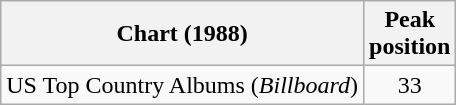<table class="wikitable">
<tr>
<th>Chart (1988)</th>
<th>Peak<br>position</th>
</tr>
<tr>
<td>US Top Country Albums (<em>Billboard</em>)</td>
<td style="text-align:center;">33</td>
</tr>
</table>
